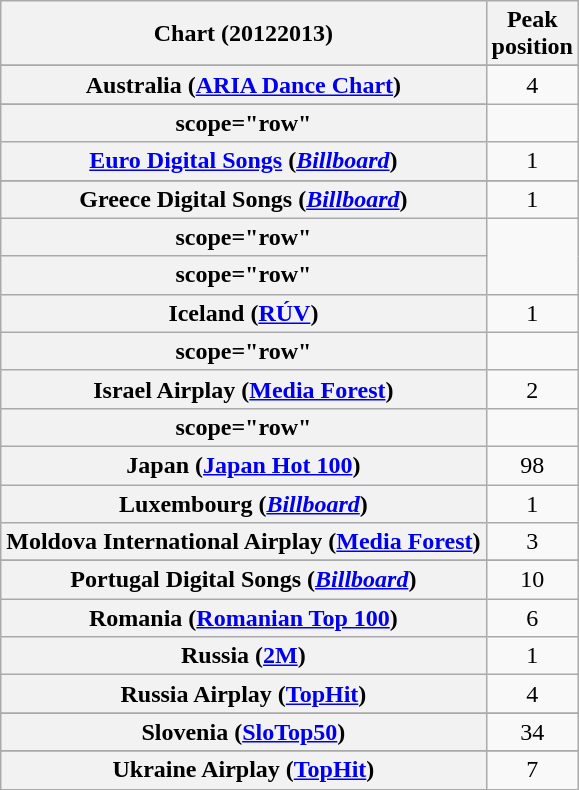<table class="wikitable sortable plainrowheaders" style="text-align:center">
<tr>
<th scope="col">Chart (20122013)</th>
<th scope="col">Peak<br>position</th>
</tr>
<tr>
</tr>
<tr>
<th scope="row">Australia (<a href='#'>ARIA Dance Chart</a>)</th>
<td style="text-align:center;">4</td>
</tr>
<tr>
</tr>
<tr>
</tr>
<tr>
</tr>
<tr>
</tr>
<tr>
</tr>
<tr>
</tr>
<tr>
<th>scope="row" </th>
</tr>
<tr>
<th scope="row"><a href='#'>Euro Digital Songs</a> (<em><a href='#'>Billboard</a></em>)</th>
<td style="text-align:center;">1</td>
</tr>
<tr>
</tr>
<tr>
</tr>
<tr>
</tr>
<tr>
<th scope="row">Greece Digital Songs (<em><a href='#'>Billboard</a></em>)</th>
<td style="text-align:center;">1</td>
</tr>
<tr>
<th>scope="row" </th>
</tr>
<tr>
<th>scope="row" </th>
</tr>
<tr>
<th scope="row">Iceland (<a href='#'>RÚV</a>)</th>
<td style="text-align:center;">1</td>
</tr>
<tr>
<th>scope="row" </th>
</tr>
<tr>
<th scope="row">Israel Airplay (<a href='#'>Media Forest</a>)</th>
<td style="text-align:center;">2</td>
</tr>
<tr>
<th>scope="row" </th>
</tr>
<tr>
<th scope="row">Japan (<a href='#'>Japan Hot 100</a>)</th>
<td style="text-align:center;">98</td>
</tr>
<tr>
<th scope="row">Luxembourg (<em><a href='#'>Billboard</a></em>)</th>
<td style="text-align:center;">1</td>
</tr>
<tr>
<th scope="row">Moldova International Airplay (<a href='#'>Media Forest</a>)</th>
<td style="text-align:center;">3</td>
</tr>
<tr>
</tr>
<tr>
</tr>
<tr>
</tr>
<tr>
</tr>
<tr>
<th scope="row">Portugal Digital Songs (<em><a href='#'>Billboard</a></em>)</th>
<td style="text-align:center;">10</td>
</tr>
<tr>
<th scope="row">Romania (<a href='#'>Romanian Top 100</a>)</th>
<td style="text-align:center;">6</td>
</tr>
<tr>
<th scope="row">Russia (<a href='#'>2M</a>)</th>
<td style="text-align:center;">1</td>
</tr>
<tr>
<th scope="row">Russia Airplay (<a href='#'>TopHit</a>)</th>
<td>4</td>
</tr>
<tr>
</tr>
<tr>
</tr>
<tr>
<th scope="row">Slovenia (<a href='#'>SloTop50</a>)</th>
<td align=center>34</td>
</tr>
<tr>
</tr>
<tr>
</tr>
<tr>
</tr>
<tr>
<th scope="row">Ukraine Airplay (<a href='#'>TopHit</a>)</th>
<td>7</td>
</tr>
<tr>
</tr>
<tr>
</tr>
</table>
